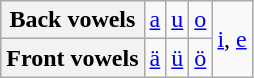<table class="wikitable">
<tr>
<th>Back vowels</th>
<td><a href='#'>a</a></td>
<td><a href='#'>u</a></td>
<td><a href='#'>o</a></td>
<td rowspan=2><a href='#'>i</a>, <a href='#'>e</a></td>
</tr>
<tr>
<th>Front vowels</th>
<td><a href='#'>ä</a></td>
<td><a href='#'>ü</a></td>
<td><a href='#'>ö</a></td>
</tr>
</table>
